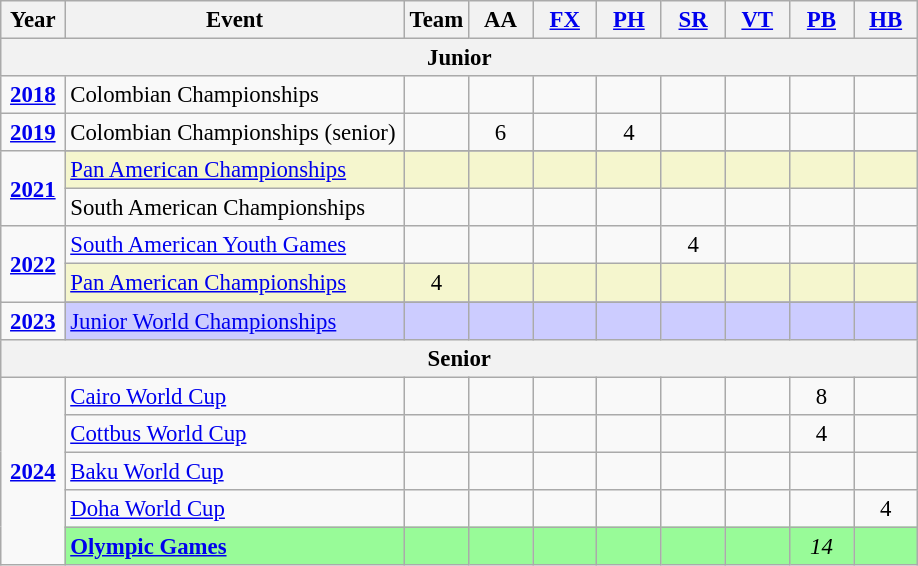<table class="wikitable sortable" style="text-align:center; font-size:95%;">
<tr>
<th width=7% class=unsortable>Year</th>
<th width=37% class=unsortable>Event</th>
<th width=7% class=unsortable>Team</th>
<th width=7% class=unsortable>AA</th>
<th width=7% class=unsortable><a href='#'>FX</a></th>
<th width=7% class=unsortable><a href='#'>PH</a></th>
<th width=7% class=unsortable><a href='#'>SR</a></th>
<th width=7% class=unsortable><a href='#'>VT</a></th>
<th width=7% class=unsortable><a href='#'>PB</a></th>
<th width=7% class=unsortable><a href='#'>HB</a></th>
</tr>
<tr>
<th colspan="10">Junior</th>
</tr>
<tr>
<td rowspan="1"><strong><a href='#'>2018</a></strong></td>
<td align=left>Colombian Championships</td>
<td></td>
<td></td>
<td></td>
<td></td>
<td></td>
<td></td>
<td></td>
<td></td>
</tr>
<tr>
<td rowspan="1"><strong><a href='#'>2019</a></strong></td>
<td align=left>Colombian Championships (senior)</td>
<td></td>
<td>6</td>
<td></td>
<td>4</td>
<td></td>
<td></td>
<td></td>
<td></td>
</tr>
<tr>
<td rowspan="3"><strong><a href='#'>2021</a></strong></td>
</tr>
<tr bgcolor=#F5F6CE>
<td align=left><a href='#'>Pan American Championships</a></td>
<td></td>
<td></td>
<td></td>
<td></td>
<td></td>
<td></td>
<td></td>
<td></td>
</tr>
<tr>
<td align=left>South American Championships</td>
<td></td>
<td></td>
<td></td>
<td></td>
<td></td>
<td></td>
<td></td>
<td></td>
</tr>
<tr>
<td rowspan="2"><strong><a href='#'>2022</a></strong></td>
<td align=left><a href='#'>South American Youth Games</a></td>
<td></td>
<td></td>
<td></td>
<td></td>
<td>4</td>
<td></td>
<td></td>
<td></td>
</tr>
<tr bgcolor=#F5F6CE>
<td align=left><a href='#'>Pan American Championships</a></td>
<td>4</td>
<td></td>
<td></td>
<td></td>
<td></td>
<td></td>
<td></td>
<td></td>
</tr>
<tr>
<td rowspan="2"><strong><a href='#'>2023</a></strong></td>
</tr>
<tr style="background:#ccf;">
<td align=left><a href='#'>Junior World Championships</a></td>
<td></td>
<td></td>
<td></td>
<td></td>
<td></td>
<td></td>
<td></td>
<td></td>
</tr>
<tr>
<th colspan="10">Senior</th>
</tr>
<tr>
<td rowspan="5"><strong><a href='#'>2024</a></strong></td>
<td align=left><a href='#'>Cairo World Cup</a></td>
<td></td>
<td></td>
<td></td>
<td></td>
<td></td>
<td></td>
<td>8</td>
<td></td>
</tr>
<tr>
<td align=left><a href='#'>Cottbus World Cup</a></td>
<td></td>
<td></td>
<td></td>
<td></td>
<td></td>
<td></td>
<td>4</td>
<td></td>
</tr>
<tr>
<td align=left><a href='#'>Baku World Cup</a></td>
<td></td>
<td></td>
<td></td>
<td></td>
<td></td>
<td></td>
<td></td>
<td></td>
</tr>
<tr>
<td align=left><a href='#'>Doha World Cup</a></td>
<td></td>
<td></td>
<td></td>
<td></td>
<td></td>
<td></td>
<td></td>
<td>4</td>
</tr>
<tr bgcolor=98FB98>
<td align=left><strong><a href='#'>Olympic Games</a></strong></td>
<td></td>
<td></td>
<td></td>
<td></td>
<td></td>
<td></td>
<td><em>14</em></td>
<td></td>
</tr>
</table>
